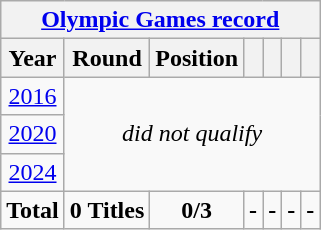<table class = "wikitable" style = "text-align: center;">
<tr>
<th colspan = 10><a href='#'> Olympic Games record</a></th>
</tr>
<tr>
<th>Year</th>
<th>Round</th>
<th>Position</th>
<th></th>
<th></th>
<th></th>
<th></th>
</tr>
<tr>
<td> <a href='#'> 2016</a></td>
<td colspan = "6" rowspan = 3><em>did not qualify</em></td>
</tr>
<tr>
<td> <a href='#'> 2020</a></td>
</tr>
<tr>
<td> <a href='#'> 2024</a></td>
</tr>
<tr>
<td colspan = 1><strong>Total</strong></td>
<td><strong>0 Titles</strong></td>
<td><strong>0/3</strong></td>
<td><strong>-</strong></td>
<td><strong>-</strong></td>
<td><strong>-</strong></td>
<td><strong>-</strong></td>
</tr>
</table>
